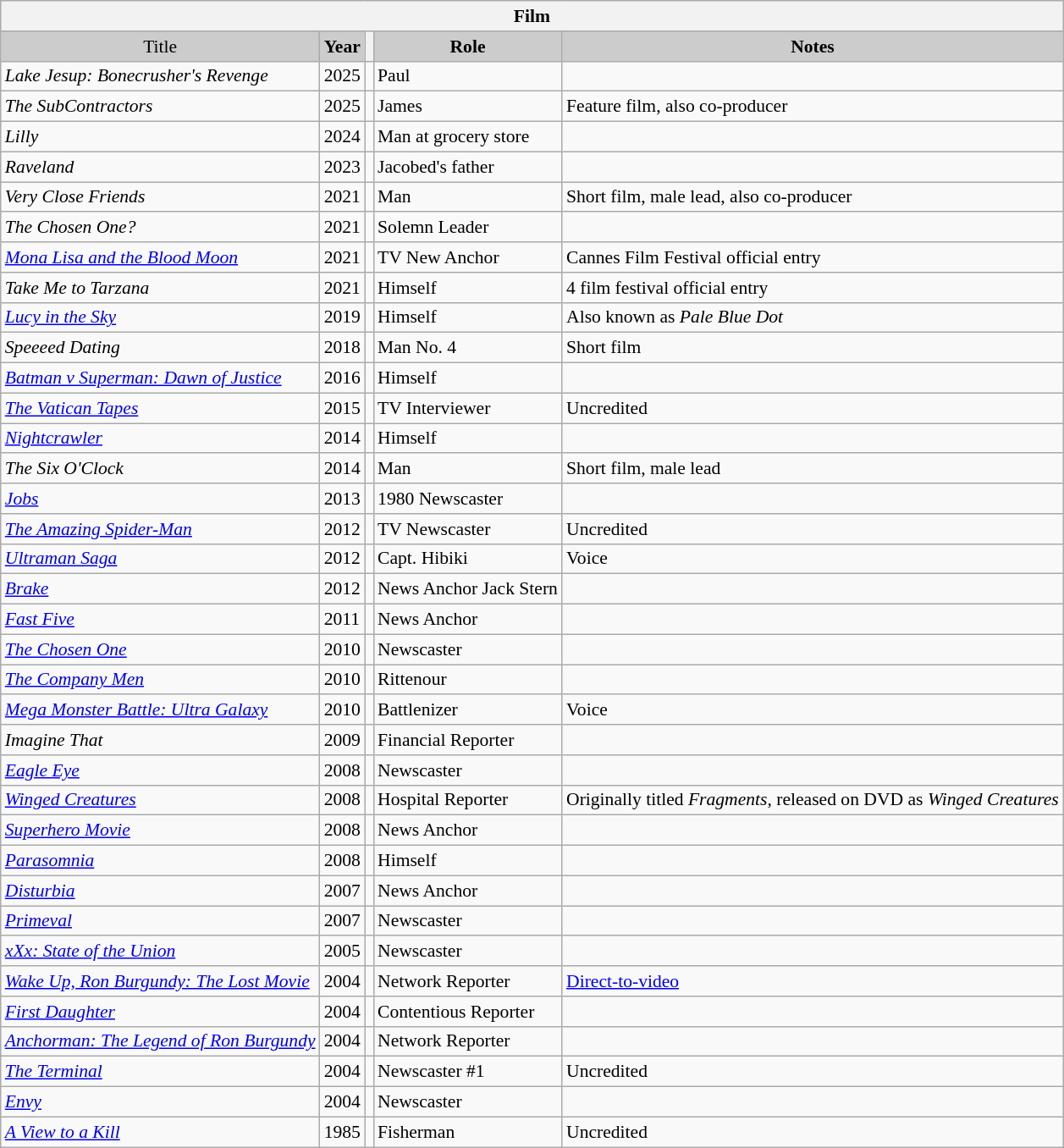<table class="wikitable" style="font-size:90%;">
<tr>
<th colspan="5">Film</th>
</tr>
<tr align="center">
<td style="background: #CCCCCC;">Title</td>
<th style="background: #CCCCCC;">Year</th>
<th></th>
<th style="background: #CCCCCC;">Role</th>
<th style="background: #CCCCCC;">Notes</th>
</tr>
<tr>
<td><em>Lake Jesup: Bonecrusher's Revenge</em></td>
<td>2025</td>
<td></td>
<td>Paul</td>
<td></td>
</tr>
<tr>
<td><em>The SubContractors</em></td>
<td>2025</td>
<td></td>
<td>James</td>
<td>Feature film, also co-producer</td>
</tr>
<tr>
<td><em>Lilly</em></td>
<td>2024</td>
<td></td>
<td>Man at grocery store</td>
<td></td>
</tr>
<tr>
<td><em>Raveland</em></td>
<td>2023</td>
<td></td>
<td>Jacobed's father</td>
<td></td>
</tr>
<tr>
<td><em>Very Close Friends</em></td>
<td>2021</td>
<td></td>
<td>Man</td>
<td>Short film, male lead, also co-producer</td>
</tr>
<tr>
<td><em>The Chosen One?</em></td>
<td>2021</td>
<td></td>
<td>Solemn Leader</td>
<td></td>
</tr>
<tr>
<td><em><a href='#'>Mona Lisa and the Blood Moon</a></em></td>
<td>2021</td>
<td></td>
<td>TV New Anchor</td>
<td>Cannes Film Festival official entry</td>
</tr>
<tr>
<td><em>Take Me to Tarzana</em></td>
<td>2021</td>
<td></td>
<td>Himself</td>
<td>4 film festival official entry</td>
</tr>
<tr>
<td><em><a href='#'>Lucy in the Sky</a></em></td>
<td>2019</td>
<td></td>
<td>Himself</td>
<td>Also known as <em>Pale Blue Dot</em></td>
</tr>
<tr>
<td><em>Speeeed Dating</em></td>
<td>2018</td>
<td></td>
<td>Man No. 4</td>
<td>Short film</td>
</tr>
<tr>
<td><em><a href='#'>Batman v Superman: Dawn of Justice</a></em></td>
<td>2016</td>
<td></td>
<td>Himself</td>
<td></td>
</tr>
<tr>
<td><em><a href='#'>The Vatican Tapes</a></em></td>
<td>2015</td>
<td></td>
<td>TV Interviewer</td>
<td>Uncredited</td>
</tr>
<tr>
<td><em><a href='#'>Nightcrawler</a></em></td>
<td>2014</td>
<td></td>
<td>Himself</td>
<td></td>
</tr>
<tr>
<td><em>The Six O'Clock</em></td>
<td>2014</td>
<td></td>
<td>Man</td>
<td>Short film, male lead</td>
</tr>
<tr>
<td><em><a href='#'>Jobs</a></em></td>
<td>2013</td>
<td></td>
<td>1980 Newscaster</td>
<td></td>
</tr>
<tr>
<td><em><a href='#'>The Amazing Spider-Man</a></em></td>
<td>2012</td>
<td></td>
<td>TV Newscaster</td>
<td>Uncredited</td>
</tr>
<tr>
<td><em><a href='#'>Ultraman Saga</a></em></td>
<td>2012</td>
<td></td>
<td>Capt. Hibiki</td>
<td>Voice</td>
</tr>
<tr>
<td><em><a href='#'>Brake</a></em></td>
<td>2012</td>
<td></td>
<td>News Anchor Jack Stern</td>
<td></td>
</tr>
<tr>
<td><em><a href='#'>Fast Five</a></em></td>
<td>2011</td>
<td></td>
<td>News Anchor</td>
<td></td>
</tr>
<tr>
<td><em><a href='#'>The Chosen One</a></em></td>
<td>2010</td>
<td></td>
<td>Newscaster</td>
<td></td>
</tr>
<tr>
<td><em><a href='#'>The Company Men</a></em></td>
<td>2010</td>
<td></td>
<td>Rittenour</td>
<td></td>
</tr>
<tr>
<td><em><a href='#'>Mega Monster Battle: Ultra Galaxy</a></em></td>
<td>2010</td>
<td></td>
<td>Battlenizer</td>
<td>Voice</td>
</tr>
<tr>
<td><em>Imagine That</em></td>
<td>2009</td>
<td></td>
<td>Financial Reporter</td>
<td></td>
</tr>
<tr>
<td><em><a href='#'>Eagle Eye</a></em></td>
<td>2008</td>
<td></td>
<td>Newscaster</td>
<td></td>
</tr>
<tr>
<td><em><a href='#'>Winged Creatures</a></em></td>
<td>2008</td>
<td></td>
<td>Hospital Reporter</td>
<td>Originally titled <em>Fragments,</em> released on DVD as <em>Winged Creatures</em></td>
</tr>
<tr>
<td><em><a href='#'>Superhero Movie</a></em></td>
<td>2008</td>
<td></td>
<td>News Anchor</td>
<td></td>
</tr>
<tr>
<td><em><a href='#'>Parasomnia</a></em></td>
<td>2008</td>
<td></td>
<td>Himself</td>
<td></td>
</tr>
<tr>
<td><em><a href='#'>Disturbia</a></em></td>
<td>2007</td>
<td></td>
<td>News Anchor</td>
<td></td>
</tr>
<tr>
<td><em><a href='#'>Primeval</a></em></td>
<td>2007</td>
<td></td>
<td>Newscaster</td>
<td></td>
</tr>
<tr>
<td><em><a href='#'>xXx: State of the Union</a></em></td>
<td>2005</td>
<td></td>
<td>Newscaster</td>
<td></td>
</tr>
<tr>
<td><em><a href='#'>Wake Up, Ron Burgundy: The Lost Movie</a></em></td>
<td>2004</td>
<td></td>
<td>Network Reporter</td>
<td><a href='#'>Direct-to-video</a></td>
</tr>
<tr>
<td><em><a href='#'>First Daughter</a></em></td>
<td>2004</td>
<td></td>
<td>Contentious Reporter</td>
<td></td>
</tr>
<tr>
<td><em><a href='#'>Anchorman: The Legend of Ron Burgundy</a></em></td>
<td>2004</td>
<td></td>
<td>Network Reporter</td>
<td></td>
</tr>
<tr>
<td><em><a href='#'>The Terminal</a></em></td>
<td>2004</td>
<td></td>
<td>Newscaster #1</td>
<td>Uncredited</td>
</tr>
<tr>
<td><em><a href='#'>Envy</a></em></td>
<td>2004</td>
<td></td>
<td>Newscaster</td>
<td></td>
</tr>
<tr>
<td><em><a href='#'>A View to a Kill</a></em></td>
<td>1985</td>
<td></td>
<td>Fisherman</td>
<td>Uncredited</td>
</tr>
</table>
